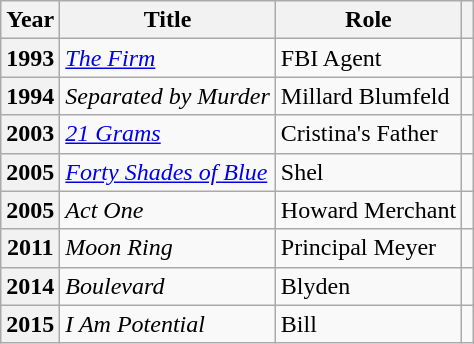<table class="wikitable plainrowheaders sortable">
<tr>
<th scope="col">Year</th>
<th scope="col">Title</th>
<th scope="col">Role</th>
<th scope="col" class="unsortable"></th>
</tr>
<tr>
<th scope="row">1993</th>
<td><em><a href='#'>The Firm</a></em></td>
<td>FBI Agent</td>
<td></td>
</tr>
<tr>
<th scope="row">1994</th>
<td><em>Separated by Murder</em></td>
<td>Millard Blumfeld</td>
<td></td>
</tr>
<tr>
<th scope="row">2003</th>
<td><em><a href='#'>21 Grams</a></em></td>
<td>Cristina's Father</td>
<td></td>
</tr>
<tr>
<th scope="row">2005</th>
<td><em><a href='#'>Forty Shades of Blue</a></em></td>
<td>Shel</td>
<td></td>
</tr>
<tr>
<th scope="row">2005</th>
<td><em>Act One</em></td>
<td>Howard Merchant</td>
<td></td>
</tr>
<tr>
<th scope="row">2011</th>
<td><em>Moon Ring</em></td>
<td>Principal Meyer</td>
<td></td>
</tr>
<tr>
<th scope="row">2014</th>
<td><em>Boulevard</em></td>
<td>Blyden</td>
<td></td>
</tr>
<tr>
<th scope="row">2015</th>
<td><em>I Am Potential</em></td>
<td>Bill</td>
<td></td>
</tr>
</table>
